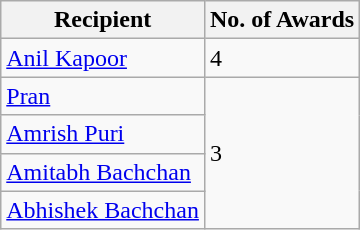<table class="wikitable">
<tr>
<th>Recipient</th>
<th>No. of Awards</th>
</tr>
<tr>
<td><a href='#'>Anil Kapoor</a></td>
<td>4</td>
</tr>
<tr>
<td><a href='#'>Pran</a></td>
<td rowspan="4">3</td>
</tr>
<tr>
<td><a href='#'>Amrish Puri</a></td>
</tr>
<tr>
<td><a href='#'>Amitabh Bachchan</a></td>
</tr>
<tr>
<td><a href='#'>Abhishek Bachchan</a></td>
</tr>
</table>
